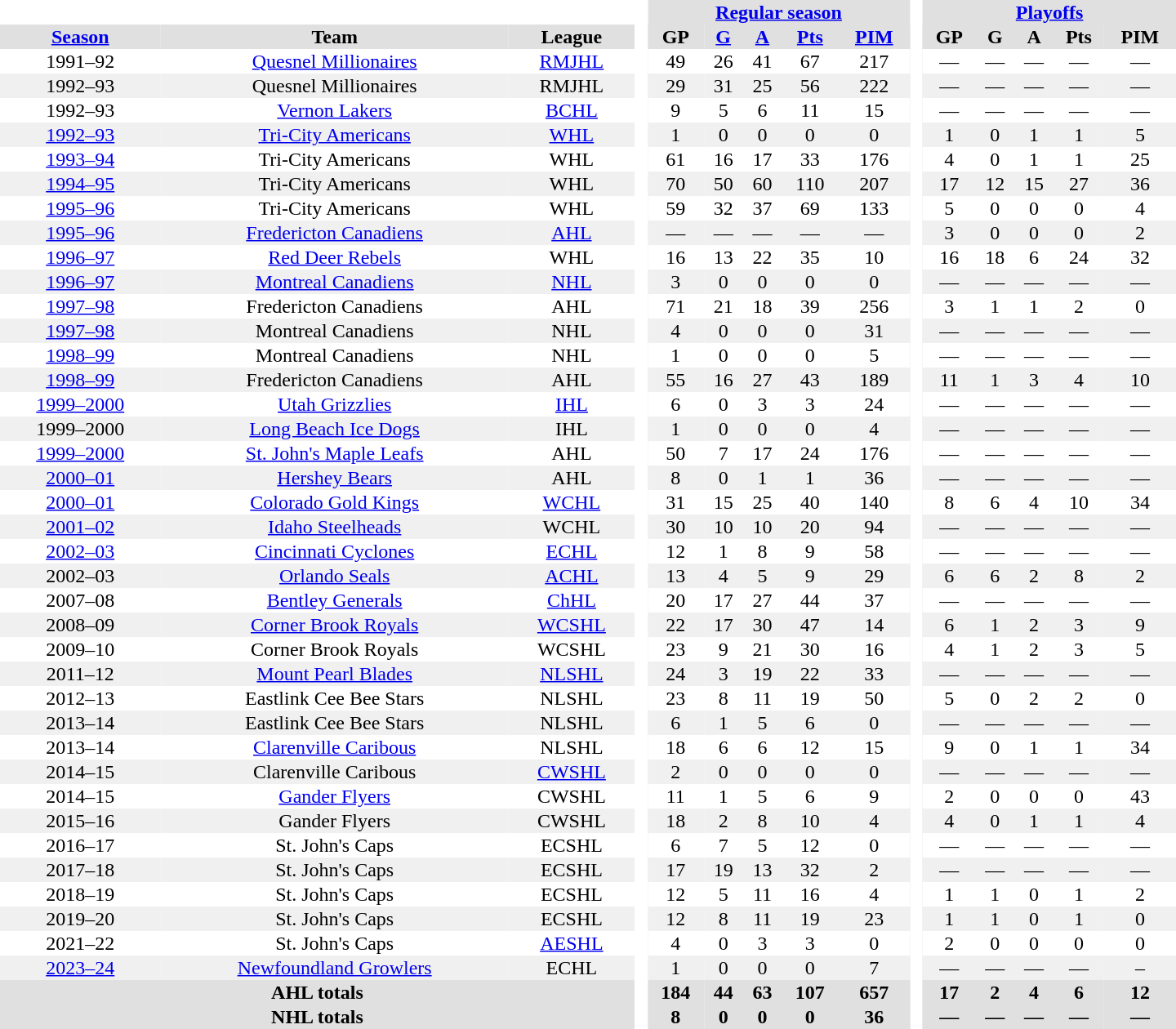<table border="0" cellpadding="1" cellspacing="0" style="text-align:center; width:60em;">
<tr style="background:#e0e0e0;">
<th colspan="3"  bgcolor="#ffffff"> </th>
<th rowspan="99" bgcolor="#ffffff"> </th>
<th colspan="5"><a href='#'>Regular season</a></th>
<th rowspan="99" bgcolor="#ffffff"> </th>
<th colspan="5"><a href='#'>Playoffs</a></th>
</tr>
<tr style="background:#e0e0e0;">
<th><a href='#'>Season</a></th>
<th>Team</th>
<th>League</th>
<th>GP</th>
<th><a href='#'>G</a></th>
<th><a href='#'>A</a></th>
<th><a href='#'>Pts</a></th>
<th><a href='#'>PIM</a></th>
<th>GP</th>
<th>G</th>
<th>A</th>
<th>Pts</th>
<th>PIM</th>
</tr>
<tr>
<td>1991–92</td>
<td><a href='#'>Quesnel Millionaires</a></td>
<td><a href='#'>RMJHL</a></td>
<td>49</td>
<td>26</td>
<td>41</td>
<td>67</td>
<td>217</td>
<td>—</td>
<td>—</td>
<td>—</td>
<td>—</td>
<td>—</td>
</tr>
<tr style="background:#f0f0f0;">
<td>1992–93</td>
<td>Quesnel Millionaires</td>
<td>RMJHL</td>
<td>29</td>
<td>31</td>
<td>25</td>
<td>56</td>
<td>222</td>
<td>—</td>
<td>—</td>
<td>—</td>
<td>—</td>
<td>—</td>
</tr>
<tr>
<td>1992–93</td>
<td><a href='#'>Vernon Lakers</a></td>
<td><a href='#'>BCHL</a></td>
<td>9</td>
<td>5</td>
<td>6</td>
<td>11</td>
<td>15</td>
<td>—</td>
<td>—</td>
<td>—</td>
<td>—</td>
<td>—</td>
</tr>
<tr style="background:#f0f0f0;">
<td><a href='#'>1992–93</a></td>
<td><a href='#'>Tri-City Americans</a></td>
<td><a href='#'>WHL</a></td>
<td>1</td>
<td>0</td>
<td>0</td>
<td>0</td>
<td>0</td>
<td>1</td>
<td>0</td>
<td>1</td>
<td>1</td>
<td>5</td>
</tr>
<tr>
<td><a href='#'>1993–94</a></td>
<td>Tri-City Americans</td>
<td>WHL</td>
<td>61</td>
<td>16</td>
<td>17</td>
<td>33</td>
<td>176</td>
<td>4</td>
<td>0</td>
<td>1</td>
<td>1</td>
<td>25</td>
</tr>
<tr style="background:#f0f0f0;">
<td><a href='#'>1994–95</a></td>
<td>Tri-City Americans</td>
<td>WHL</td>
<td>70</td>
<td>50</td>
<td>60</td>
<td>110</td>
<td>207</td>
<td>17</td>
<td>12</td>
<td>15</td>
<td>27</td>
<td>36</td>
</tr>
<tr>
<td><a href='#'>1995–96</a></td>
<td>Tri-City Americans</td>
<td>WHL</td>
<td>59</td>
<td>32</td>
<td>37</td>
<td>69</td>
<td>133</td>
<td>5</td>
<td>0</td>
<td>0</td>
<td>0</td>
<td>4</td>
</tr>
<tr style="background:#f0f0f0;">
<td><a href='#'>1995–96</a></td>
<td><a href='#'>Fredericton Canadiens</a></td>
<td><a href='#'>AHL</a></td>
<td>—</td>
<td>—</td>
<td>—</td>
<td>—</td>
<td>—</td>
<td>3</td>
<td>0</td>
<td>0</td>
<td>0</td>
<td>2</td>
</tr>
<tr>
<td><a href='#'>1996–97</a></td>
<td><a href='#'>Red Deer Rebels</a></td>
<td>WHL</td>
<td>16</td>
<td>13</td>
<td>22</td>
<td>35</td>
<td>10</td>
<td>16</td>
<td>18</td>
<td>6</td>
<td>24</td>
<td>32</td>
</tr>
<tr style="background:#f0f0f0;">
<td><a href='#'>1996–97</a></td>
<td><a href='#'>Montreal Canadiens</a></td>
<td><a href='#'>NHL</a></td>
<td>3</td>
<td>0</td>
<td>0</td>
<td>0</td>
<td>0</td>
<td>—</td>
<td>—</td>
<td>—</td>
<td>—</td>
<td>—</td>
</tr>
<tr>
<td><a href='#'>1997–98</a></td>
<td>Fredericton Canadiens</td>
<td>AHL</td>
<td>71</td>
<td>21</td>
<td>18</td>
<td>39</td>
<td>256</td>
<td>3</td>
<td>1</td>
<td>1</td>
<td>2</td>
<td>0</td>
</tr>
<tr style="background:#f0f0f0;">
<td><a href='#'>1997–98</a></td>
<td>Montreal Canadiens</td>
<td>NHL</td>
<td>4</td>
<td>0</td>
<td>0</td>
<td>0</td>
<td>31</td>
<td>—</td>
<td>—</td>
<td>—</td>
<td>—</td>
<td>—</td>
</tr>
<tr>
<td><a href='#'>1998–99</a></td>
<td>Montreal Canadiens</td>
<td>NHL</td>
<td>1</td>
<td>0</td>
<td>0</td>
<td>0</td>
<td>5</td>
<td>—</td>
<td>—</td>
<td>—</td>
<td>—</td>
<td>—</td>
</tr>
<tr style="background:#f0f0f0;">
<td><a href='#'>1998–99</a></td>
<td>Fredericton Canadiens</td>
<td>AHL</td>
<td>55</td>
<td>16</td>
<td>27</td>
<td>43</td>
<td>189</td>
<td>11</td>
<td>1</td>
<td>3</td>
<td>4</td>
<td>10</td>
</tr>
<tr>
<td><a href='#'>1999–2000</a></td>
<td><a href='#'>Utah Grizzlies</a></td>
<td><a href='#'>IHL</a></td>
<td>6</td>
<td>0</td>
<td>3</td>
<td>3</td>
<td>24</td>
<td>—</td>
<td>—</td>
<td>—</td>
<td>—</td>
<td>—</td>
</tr>
<tr style="background:#f0f0f0;">
<td>1999–2000</td>
<td><a href='#'>Long Beach Ice Dogs</a></td>
<td>IHL</td>
<td>1</td>
<td>0</td>
<td>0</td>
<td>0</td>
<td>4</td>
<td>—</td>
<td>—</td>
<td>—</td>
<td>—</td>
<td>—</td>
</tr>
<tr>
<td><a href='#'>1999–2000</a></td>
<td><a href='#'>St. John's Maple Leafs</a></td>
<td>AHL</td>
<td>50</td>
<td>7</td>
<td>17</td>
<td>24</td>
<td>176</td>
<td>—</td>
<td>—</td>
<td>—</td>
<td>—</td>
<td>—</td>
</tr>
<tr style="background:#f0f0f0;">
<td><a href='#'>2000–01</a></td>
<td><a href='#'>Hershey Bears</a></td>
<td>AHL</td>
<td>8</td>
<td>0</td>
<td>1</td>
<td>1</td>
<td>36</td>
<td>—</td>
<td>—</td>
<td>—</td>
<td>—</td>
<td>—</td>
</tr>
<tr>
<td><a href='#'>2000–01</a></td>
<td><a href='#'>Colorado Gold Kings</a></td>
<td><a href='#'>WCHL</a></td>
<td>31</td>
<td>15</td>
<td>25</td>
<td>40</td>
<td>140</td>
<td>8</td>
<td>6</td>
<td>4</td>
<td>10</td>
<td>34</td>
</tr>
<tr style="background:#f0f0f0;">
<td><a href='#'>2001–02</a></td>
<td><a href='#'>Idaho Steelheads</a></td>
<td>WCHL</td>
<td>30</td>
<td>10</td>
<td>10</td>
<td>20</td>
<td>94</td>
<td>—</td>
<td>—</td>
<td>—</td>
<td>—</td>
<td>—</td>
</tr>
<tr>
<td><a href='#'>2002–03</a></td>
<td><a href='#'>Cincinnati Cyclones</a></td>
<td><a href='#'>ECHL</a></td>
<td>12</td>
<td>1</td>
<td>8</td>
<td>9</td>
<td>58</td>
<td>—</td>
<td>—</td>
<td>—</td>
<td>—</td>
<td>—</td>
</tr>
<tr style="background:#f0f0f0;">
<td>2002–03</td>
<td><a href='#'>Orlando Seals</a></td>
<td><a href='#'>ACHL</a></td>
<td>13</td>
<td>4</td>
<td>5</td>
<td>9</td>
<td>29</td>
<td>6</td>
<td>6</td>
<td>2</td>
<td>8</td>
<td>2</td>
</tr>
<tr>
<td>2007–08</td>
<td><a href='#'>Bentley Generals</a></td>
<td><a href='#'>ChHL</a></td>
<td>20</td>
<td>17</td>
<td>27</td>
<td>44</td>
<td>37</td>
<td>—</td>
<td>—</td>
<td>—</td>
<td>—</td>
<td>—</td>
</tr>
<tr style="background:#f0f0f0;">
<td>2008–09</td>
<td><a href='#'>Corner Brook Royals</a></td>
<td><a href='#'>WCSHL</a></td>
<td>22</td>
<td>17</td>
<td>30</td>
<td>47</td>
<td>14</td>
<td>6</td>
<td>1</td>
<td>2</td>
<td>3</td>
<td>9</td>
</tr>
<tr>
<td>2009–10</td>
<td>Corner Brook Royals</td>
<td>WCSHL</td>
<td>23</td>
<td>9</td>
<td>21</td>
<td>30</td>
<td>16</td>
<td>4</td>
<td>1</td>
<td>2</td>
<td>3</td>
<td>5</td>
</tr>
<tr style="background:#f0f0f0;">
<td>2011–12</td>
<td><a href='#'>Mount Pearl Blades</a></td>
<td><a href='#'>NLSHL</a></td>
<td>24</td>
<td>3</td>
<td>19</td>
<td>22</td>
<td>33</td>
<td>—</td>
<td>—</td>
<td>—</td>
<td>—</td>
<td>—</td>
</tr>
<tr>
<td>2012–13</td>
<td>Eastlink Cee Bee Stars</td>
<td>NLSHL</td>
<td>23</td>
<td>8</td>
<td>11</td>
<td>19</td>
<td>50</td>
<td>5</td>
<td>0</td>
<td>2</td>
<td>2</td>
<td>0</td>
</tr>
<tr style="background:#f0f0f0;">
<td>2013–14</td>
<td>Eastlink Cee Bee Stars</td>
<td>NLSHL</td>
<td>6</td>
<td>1</td>
<td>5</td>
<td>6</td>
<td>0</td>
<td>—</td>
<td>—</td>
<td>—</td>
<td>—</td>
<td>—</td>
</tr>
<tr>
<td>2013–14</td>
<td><a href='#'>Clarenville Caribous</a></td>
<td>NLSHL</td>
<td>18</td>
<td>6</td>
<td>6</td>
<td>12</td>
<td>15</td>
<td>9</td>
<td>0</td>
<td>1</td>
<td>1</td>
<td>34</td>
</tr>
<tr style="background:#f0f0f0;">
<td>2014–15</td>
<td>Clarenville Caribous</td>
<td><a href='#'>CWSHL</a></td>
<td>2</td>
<td>0</td>
<td>0</td>
<td>0</td>
<td>0</td>
<td>—</td>
<td>—</td>
<td>—</td>
<td>—</td>
<td>—</td>
</tr>
<tr>
<td>2014–15</td>
<td><a href='#'>Gander Flyers</a></td>
<td>CWSHL</td>
<td>11</td>
<td>1</td>
<td>5</td>
<td>6</td>
<td>9</td>
<td>2</td>
<td>0</td>
<td>0</td>
<td>0</td>
<td>43</td>
</tr>
<tr style="background:#f0f0f0;">
<td>2015–16</td>
<td>Gander Flyers</td>
<td>CWSHL</td>
<td>18</td>
<td>2</td>
<td>8</td>
<td>10</td>
<td>4</td>
<td>4</td>
<td>0</td>
<td>1</td>
<td>1</td>
<td>4</td>
</tr>
<tr>
<td>2016–17</td>
<td>St. John's Caps</td>
<td>ECSHL</td>
<td>6</td>
<td>7</td>
<td>5</td>
<td>12</td>
<td>0</td>
<td>—</td>
<td>—</td>
<td>—</td>
<td>—</td>
<td>—</td>
</tr>
<tr style="background:#f0f0f0;">
<td>2017–18</td>
<td>St. John's Caps</td>
<td>ECSHL</td>
<td>17</td>
<td>19</td>
<td>13</td>
<td>32</td>
<td>2</td>
<td>—</td>
<td>—</td>
<td>—</td>
<td>—</td>
<td>—</td>
</tr>
<tr>
<td>2018–19</td>
<td>St. John's Caps</td>
<td>ECSHL</td>
<td>12</td>
<td>5</td>
<td>11</td>
<td>16</td>
<td>4</td>
<td>1</td>
<td>1</td>
<td>0</td>
<td>1</td>
<td>2</td>
</tr>
<tr style="background:#f0f0f0;">
<td>2019–20</td>
<td>St. John's Caps</td>
<td>ECSHL</td>
<td>12</td>
<td>8</td>
<td>11</td>
<td>19</td>
<td>23</td>
<td>1</td>
<td>1</td>
<td>0</td>
<td>1</td>
<td>0</td>
</tr>
<tr>
<td>2021–22</td>
<td>St. John's Caps</td>
<td><a href='#'>AESHL</a></td>
<td>4</td>
<td>0</td>
<td>3</td>
<td>3</td>
<td>0</td>
<td>2</td>
<td>0</td>
<td>0</td>
<td>0</td>
<td>0</td>
</tr>
<tr style="background:#f0f0f0;">
<td><a href='#'>2023–24</a></td>
<td><a href='#'>Newfoundland Growlers</a></td>
<td>ECHL</td>
<td>1</td>
<td>0</td>
<td>0</td>
<td>0</td>
<td>7</td>
<td>—</td>
<td>—</td>
<td>—</td>
<td>—</td>
<td>–</td>
</tr>
<tr style="background:#e0e0e0;">
<th colspan="3">AHL totals</th>
<th>184</th>
<th>44</th>
<th>63</th>
<th>107</th>
<th>657</th>
<th>17</th>
<th>2</th>
<th>4</th>
<th>6</th>
<th>12</th>
</tr>
<tr style="background:#e0e0e0;">
<th colspan="3">NHL totals</th>
<th>8</th>
<th>0</th>
<th>0</th>
<th>0</th>
<th>36</th>
<th>—</th>
<th>—</th>
<th>—</th>
<th>—</th>
<th>—</th>
</tr>
</table>
